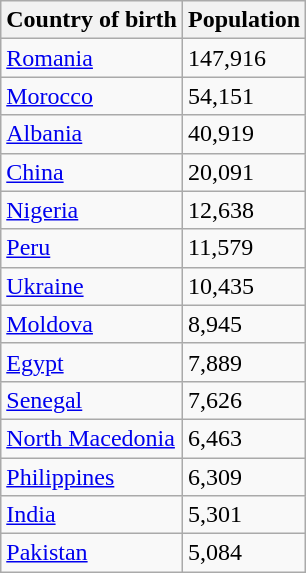<table class="wikitable floatright">
<tr>
<th><strong>Country of birth</strong></th>
<th>Population</th>
</tr>
<tr>
<td> <a href='#'>Romania</a></td>
<td>147,916</td>
</tr>
<tr>
<td> <a href='#'>Morocco</a></td>
<td>54,151</td>
</tr>
<tr>
<td> <a href='#'>Albania</a></td>
<td>40,919</td>
</tr>
<tr>
<td> <a href='#'>China</a></td>
<td>20,091</td>
</tr>
<tr>
<td> <a href='#'>Nigeria</a></td>
<td>12,638</td>
</tr>
<tr>
<td> <a href='#'>Peru</a></td>
<td>11,579</td>
</tr>
<tr>
<td> <a href='#'>Ukraine</a></td>
<td>10,435</td>
</tr>
<tr>
<td> <a href='#'>Moldova</a></td>
<td>8,945</td>
</tr>
<tr>
<td> <a href='#'>Egypt</a></td>
<td>7,889</td>
</tr>
<tr>
<td> <a href='#'>Senegal</a></td>
<td>7,626</td>
</tr>
<tr>
<td> <a href='#'>North Macedonia</a></td>
<td>6,463</td>
</tr>
<tr>
<td> <a href='#'>Philippines</a></td>
<td>6,309</td>
</tr>
<tr>
<td> <a href='#'>India</a></td>
<td>5,301</td>
</tr>
<tr>
<td> <a href='#'>Pakistan</a></td>
<td>5,084</td>
</tr>
</table>
